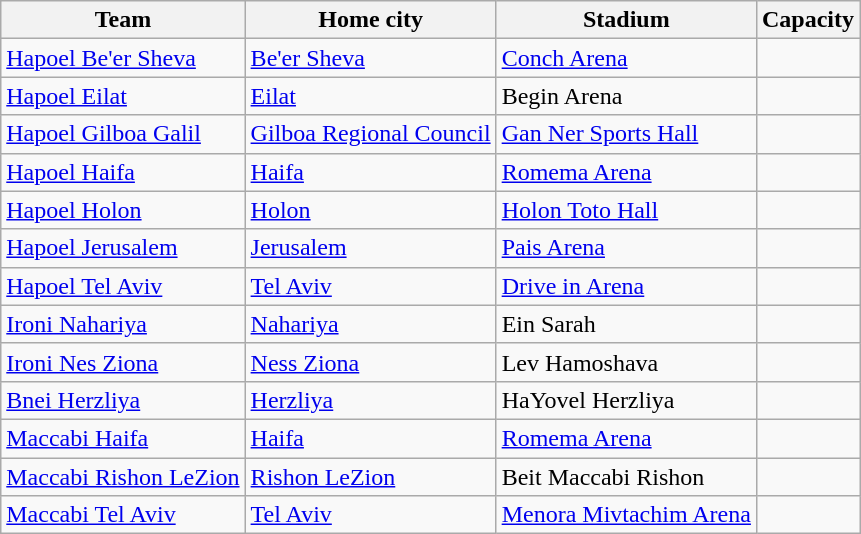<table class="wikitable sortable">
<tr>
<th>Team</th>
<th>Home city</th>
<th>Stadium</th>
<th>Capacity</th>
</tr>
<tr>
<td><a href='#'>Hapoel Be'er Sheva</a></td>
<td><a href='#'>Be'er Sheva</a></td>
<td><a href='#'>Conch Arena</a></td>
<td align=right></td>
</tr>
<tr>
<td><a href='#'>Hapoel Eilat</a></td>
<td><a href='#'>Eilat</a></td>
<td>Begin Arena</td>
<td align=right></td>
</tr>
<tr>
<td><a href='#'>Hapoel Gilboa Galil</a></td>
<td><a href='#'>Gilboa Regional Council</a></td>
<td><a href='#'>Gan Ner Sports Hall</a></td>
<td align=right></td>
</tr>
<tr>
<td><a href='#'>Hapoel Haifa</a></td>
<td><a href='#'>Haifa</a></td>
<td><a href='#'>Romema Arena</a></td>
<td align=right></td>
</tr>
<tr>
<td><a href='#'>Hapoel Holon</a></td>
<td><a href='#'>Holon</a></td>
<td><a href='#'>Holon Toto Hall</a></td>
<td align=right></td>
</tr>
<tr>
<td><a href='#'>Hapoel Jerusalem</a></td>
<td><a href='#'>Jerusalem</a></td>
<td><a href='#'>Pais Arena</a></td>
<td align=right></td>
</tr>
<tr>
<td><a href='#'>Hapoel Tel Aviv</a></td>
<td><a href='#'>Tel Aviv</a></td>
<td><a href='#'>Drive in Arena</a></td>
<td align=right></td>
</tr>
<tr>
<td><a href='#'>Ironi Nahariya</a></td>
<td><a href='#'>Nahariya</a></td>
<td>Ein Sarah</td>
<td align=right></td>
</tr>
<tr>
<td><a href='#'>Ironi Nes Ziona</a></td>
<td><a href='#'>Ness Ziona</a></td>
<td>Lev Hamoshava</td>
<td align=right></td>
</tr>
<tr>
<td><a href='#'>Bnei Herzliya</a></td>
<td><a href='#'>Herzliya</a></td>
<td>HaYovel Herzliya</td>
<td align=right></td>
</tr>
<tr>
<td><a href='#'>Maccabi Haifa</a></td>
<td><a href='#'>Haifa</a></td>
<td><a href='#'>Romema Arena</a></td>
<td align=right></td>
</tr>
<tr>
<td><a href='#'>Maccabi Rishon LeZion</a></td>
<td><a href='#'>Rishon LeZion</a></td>
<td>Beit Maccabi Rishon</td>
<td align=right></td>
</tr>
<tr>
<td><a href='#'>Maccabi Tel Aviv</a></td>
<td><a href='#'>Tel Aviv</a></td>
<td><a href='#'>Menora Mivtachim Arena</a></td>
<td align=right></td>
</tr>
</table>
